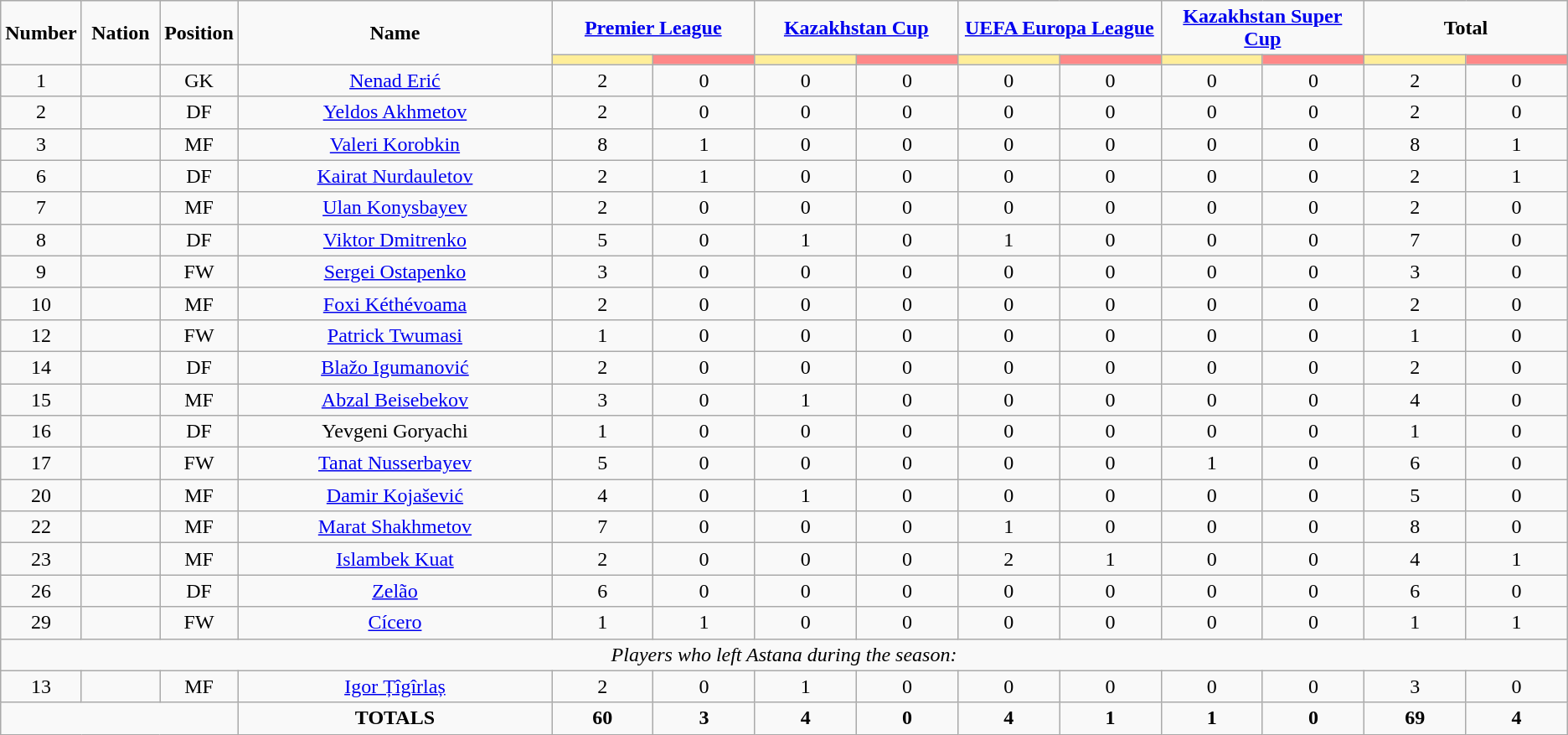<table class="wikitable" style="text-align:center;">
<tr>
<td rowspan="2"  style="width:5%; text-align:center;"><strong>Number</strong></td>
<td rowspan="2"  style="width:5%; text-align:center;"><strong>Nation</strong></td>
<td rowspan="2"  style="width:5%; text-align:center;"><strong>Position</strong></td>
<td rowspan="2"  style="width:20%; text-align:center;"><strong>Name</strong></td>
<td colspan="2" style="text-align:center;"><strong><a href='#'>Premier League</a></strong></td>
<td colspan="2" style="text-align:center;"><strong><a href='#'>Kazakhstan Cup</a></strong></td>
<td colspan="2" style="text-align:center;"><strong><a href='#'>UEFA Europa League</a></strong></td>
<td colspan="2" style="text-align:center;"><strong><a href='#'>Kazakhstan Super Cup</a></strong></td>
<td colspan="2" style="text-align:center;"><strong>Total</strong></td>
</tr>
<tr>
<th style="width:60px; background:#fe9;"></th>
<th style="width:60px; background:#ff8888;"></th>
<th style="width:60px; background:#fe9;"></th>
<th style="width:60px; background:#ff8888;"></th>
<th style="width:60px; background:#fe9;"></th>
<th style="width:60px; background:#ff8888;"></th>
<th style="width:60px; background:#fe9;"></th>
<th style="width:60px; background:#ff8888;"></th>
<th style="width:60px; background:#fe9;"></th>
<th style="width:60px; background:#ff8888;"></th>
</tr>
<tr>
<td>1</td>
<td></td>
<td>GK</td>
<td><a href='#'>Nenad Erić</a></td>
<td>2</td>
<td>0</td>
<td>0</td>
<td>0</td>
<td>0</td>
<td>0</td>
<td>0</td>
<td>0</td>
<td>2</td>
<td>0</td>
</tr>
<tr>
<td>2</td>
<td></td>
<td>DF</td>
<td><a href='#'>Yeldos Akhmetov</a></td>
<td>2</td>
<td>0</td>
<td>0</td>
<td>0</td>
<td>0</td>
<td>0</td>
<td>0</td>
<td>0</td>
<td>2</td>
<td>0</td>
</tr>
<tr>
<td>3</td>
<td></td>
<td>MF</td>
<td><a href='#'>Valeri Korobkin</a></td>
<td>8</td>
<td>1</td>
<td>0</td>
<td>0</td>
<td>0</td>
<td>0</td>
<td>0</td>
<td>0</td>
<td>8</td>
<td>1</td>
</tr>
<tr>
<td>6</td>
<td></td>
<td>DF</td>
<td><a href='#'>Kairat Nurdauletov</a></td>
<td>2</td>
<td>1</td>
<td>0</td>
<td>0</td>
<td>0</td>
<td>0</td>
<td>0</td>
<td>0</td>
<td>2</td>
<td>1</td>
</tr>
<tr>
<td>7</td>
<td></td>
<td>MF</td>
<td><a href='#'>Ulan Konysbayev</a></td>
<td>2</td>
<td>0</td>
<td>0</td>
<td>0</td>
<td>0</td>
<td>0</td>
<td>0</td>
<td>0</td>
<td>2</td>
<td>0</td>
</tr>
<tr>
<td>8</td>
<td></td>
<td>DF</td>
<td><a href='#'>Viktor Dmitrenko</a></td>
<td>5</td>
<td>0</td>
<td>1</td>
<td>0</td>
<td>1</td>
<td>0</td>
<td>0</td>
<td>0</td>
<td>7</td>
<td>0</td>
</tr>
<tr>
<td>9</td>
<td></td>
<td>FW</td>
<td><a href='#'>Sergei Ostapenko</a></td>
<td>3</td>
<td>0</td>
<td>0</td>
<td>0</td>
<td>0</td>
<td>0</td>
<td>0</td>
<td>0</td>
<td>3</td>
<td>0</td>
</tr>
<tr>
<td>10</td>
<td></td>
<td>MF</td>
<td><a href='#'>Foxi Kéthévoama</a></td>
<td>2</td>
<td>0</td>
<td>0</td>
<td>0</td>
<td>0</td>
<td>0</td>
<td>0</td>
<td>0</td>
<td>2</td>
<td>0</td>
</tr>
<tr>
<td>12</td>
<td></td>
<td>FW</td>
<td><a href='#'>Patrick Twumasi</a></td>
<td>1</td>
<td>0</td>
<td>0</td>
<td>0</td>
<td>0</td>
<td>0</td>
<td>0</td>
<td>0</td>
<td>1</td>
<td>0</td>
</tr>
<tr>
<td>14</td>
<td></td>
<td>DF</td>
<td><a href='#'>Blažo Igumanović</a></td>
<td>2</td>
<td>0</td>
<td>0</td>
<td>0</td>
<td>0</td>
<td>0</td>
<td>0</td>
<td>0</td>
<td>2</td>
<td>0</td>
</tr>
<tr>
<td>15</td>
<td></td>
<td>MF</td>
<td><a href='#'>Abzal Beisebekov</a></td>
<td>3</td>
<td>0</td>
<td>1</td>
<td>0</td>
<td>0</td>
<td>0</td>
<td>0</td>
<td>0</td>
<td>4</td>
<td>0</td>
</tr>
<tr>
<td>16</td>
<td></td>
<td>DF</td>
<td>Yevgeni Goryachi</td>
<td>1</td>
<td>0</td>
<td>0</td>
<td>0</td>
<td>0</td>
<td>0</td>
<td>0</td>
<td>0</td>
<td>1</td>
<td>0</td>
</tr>
<tr>
<td>17</td>
<td></td>
<td>FW</td>
<td><a href='#'>Tanat Nusserbayev</a></td>
<td>5</td>
<td>0</td>
<td>0</td>
<td>0</td>
<td>0</td>
<td>0</td>
<td>1</td>
<td>0</td>
<td>6</td>
<td>0</td>
</tr>
<tr>
<td>20</td>
<td></td>
<td>MF</td>
<td><a href='#'>Damir Kojašević</a></td>
<td>4</td>
<td>0</td>
<td>1</td>
<td>0</td>
<td>0</td>
<td>0</td>
<td>0</td>
<td>0</td>
<td>5</td>
<td>0</td>
</tr>
<tr>
<td>22</td>
<td></td>
<td>MF</td>
<td><a href='#'>Marat Shakhmetov</a></td>
<td>7</td>
<td>0</td>
<td>0</td>
<td>0</td>
<td>1</td>
<td>0</td>
<td>0</td>
<td>0</td>
<td>8</td>
<td>0</td>
</tr>
<tr>
<td>23</td>
<td></td>
<td>MF</td>
<td><a href='#'>Islambek Kuat</a></td>
<td>2</td>
<td>0</td>
<td>0</td>
<td>0</td>
<td>2</td>
<td>1</td>
<td>0</td>
<td>0</td>
<td>4</td>
<td>1</td>
</tr>
<tr>
<td>26</td>
<td></td>
<td>DF</td>
<td><a href='#'>Zelão</a></td>
<td>6</td>
<td>0</td>
<td>0</td>
<td>0</td>
<td>0</td>
<td>0</td>
<td>0</td>
<td>0</td>
<td>6</td>
<td>0</td>
</tr>
<tr>
<td>29</td>
<td></td>
<td>FW</td>
<td><a href='#'>Cícero</a></td>
<td>1</td>
<td>1</td>
<td>0</td>
<td>0</td>
<td>0</td>
<td>0</td>
<td>0</td>
<td>0</td>
<td>1</td>
<td>1</td>
</tr>
<tr>
<td colspan="14"><em>Players who left Astana during the season:</em></td>
</tr>
<tr>
<td>13</td>
<td></td>
<td>MF</td>
<td><a href='#'>Igor Țîgîrlaș</a></td>
<td>2</td>
<td>0</td>
<td>1</td>
<td>0</td>
<td>0</td>
<td>0</td>
<td>0</td>
<td>0</td>
<td>3</td>
<td>0</td>
</tr>
<tr>
<td colspan="3"></td>
<td><strong>TOTALS</strong></td>
<td><strong>60</strong></td>
<td><strong>3</strong></td>
<td><strong>4</strong></td>
<td><strong>0</strong></td>
<td><strong>4</strong></td>
<td><strong>1</strong></td>
<td><strong>1</strong></td>
<td><strong>0</strong></td>
<td><strong>69</strong></td>
<td><strong>4</strong></td>
</tr>
</table>
